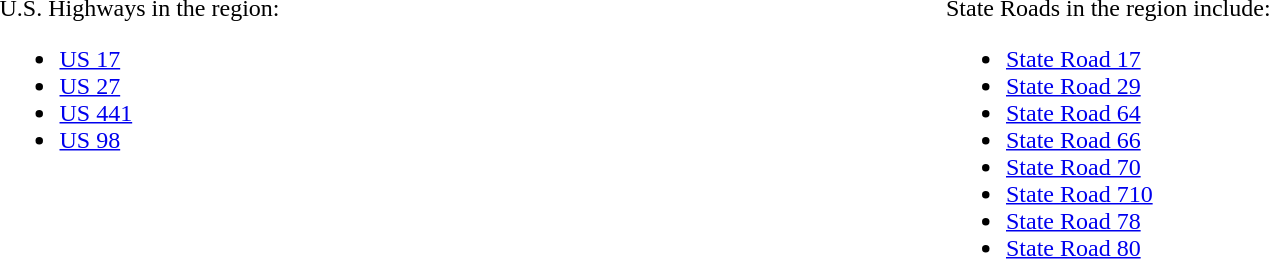<table width="100%" style="clear:both">
<tr>
<td style="width:50%; vertical-align:top"><br>U.S. Highways in the region:<ul><li><a href='#'>US 17</a></li><li><a href='#'>US 27</a></li><li><a href='#'>US 441</a></li><li><a href='#'>US 98</a></li></ul></td>
<td style="width:50%; vertical-align:top"><br>State Roads in the region include:<ul><li><a href='#'>State Road 17</a></li><li><a href='#'>State Road 29</a></li><li><a href='#'>State Road 64</a></li><li><a href='#'>State Road 66</a></li><li><a href='#'>State Road 70</a></li><li><a href='#'>State Road 710</a></li><li><a href='#'>State Road 78</a></li><li><a href='#'>State Road 80</a></li></ul></td>
</tr>
</table>
